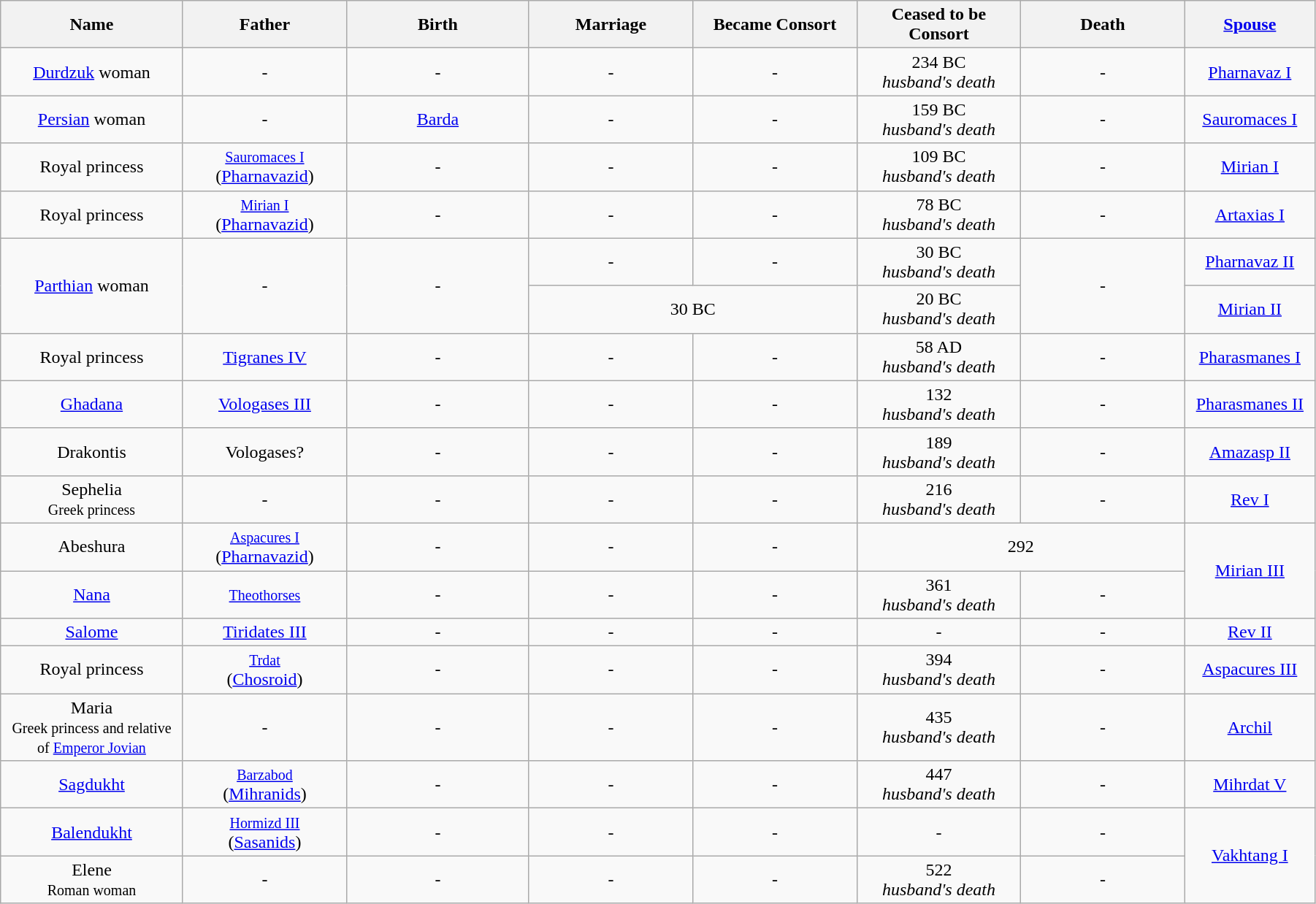<table width=95% class="wikitable">
<tr>
<th width = "10%">Name</th>
<th width = "9%">Father</th>
<th width = "10%">Birth</th>
<th width = "9%">Marriage</th>
<th width = "9%">Became Consort</th>
<th width = "9%">Ceased to be Consort</th>
<th width = "9%">Death</th>
<th width = "6%"><a href='#'>Spouse</a></th>
</tr>
<tr>
<td align="center"><a href='#'>Durdzuk</a> woman</td>
<td align="center">-</td>
<td align="center">-</td>
<td align="center">-</td>
<td align="center">-</td>
<td align="center">234 BC<br><em>husband's death</em></td>
<td align="center">-</td>
<td align="center"><a href='#'>Pharnavaz I</a></td>
</tr>
<tr>
<td align="center"><a href='#'>Persian</a> woman</td>
<td align="center">-</td>
<td align="center"><a href='#'>Barda</a></td>
<td align="center">-</td>
<td align="center">-</td>
<td align="center">159 BC<br><em>husband's death</em></td>
<td align="center">-</td>
<td align="center"><a href='#'>Sauromaces I</a></td>
</tr>
<tr>
<td align="center">Royal princess</td>
<td align="center"><small><a href='#'>Sauromaces I</a></small><br>(<a href='#'>Pharnavazid</a>)</td>
<td align="center">-</td>
<td align="center">-</td>
<td align="center">-</td>
<td align="center">109 BC<br><em>husband's death</em></td>
<td align="center">-</td>
<td align="center"><a href='#'>Mirian I</a></td>
</tr>
<tr>
<td align="center">Royal princess</td>
<td align="center"><small><a href='#'>Mirian I</a></small><br>(<a href='#'>Pharnavazid</a>)</td>
<td align="center">-</td>
<td align="center">-</td>
<td align="center">-</td>
<td align="center">78 BC<br><em>husband's death</em></td>
<td align="center">-</td>
<td align="center"><a href='#'>Artaxias I</a></td>
</tr>
<tr>
<td align="center" rowspan="2"><a href='#'>Parthian</a> woman</td>
<td align="center" rowspan="2">-</td>
<td align="center" rowspan="2">-</td>
<td align="center">-</td>
<td align="center">-</td>
<td align="center">30 BC<br><em>husband's death</em></td>
<td align="center" rowspan="2">-</td>
<td align="center"><a href='#'>Pharnavaz II</a></td>
</tr>
<tr>
<td align="center" colspan="2">30 BC</td>
<td align="center">20 BC<br><em>husband's death</em></td>
<td align="center"><a href='#'>Mirian II</a></td>
</tr>
<tr>
<td align="center">Royal princess</td>
<td align="center"><a href='#'>Tigranes IV</a></td>
<td align="center">-</td>
<td align="center">-</td>
<td align="center">-</td>
<td align="center">58 AD<br><em>husband's death</em></td>
<td align="center">-</td>
<td align="center"><a href='#'>Pharasmanes I</a></td>
</tr>
<tr>
<td align="center"><a href='#'>Ghadana</a></td>
<td align="center"><a href='#'>Vologases III</a></td>
<td align="center">-</td>
<td align="center">-</td>
<td align="center">-</td>
<td align="center">132<br><em>husband's death</em></td>
<td align="center">-</td>
<td align="center"><a href='#'>Pharasmanes II</a></td>
</tr>
<tr>
<td align="center">Drakontis</td>
<td align="center">Vologases?</td>
<td align="center">-</td>
<td align="center">-</td>
<td align="center">-</td>
<td align="center">189<br><em>husband's death</em></td>
<td align="center">-</td>
<td align="center"><a href='#'>Amazasp II</a></td>
</tr>
<tr>
<td align="center">Sephelia<br><small>Greek princess</small></td>
<td align="center">-</td>
<td align="center">-</td>
<td align="center">-</td>
<td align="center">-</td>
<td align="center">216<br><em>husband's death</em></td>
<td align="center">-</td>
<td align="center"><a href='#'>Rev I</a></td>
</tr>
<tr>
<td align="center">Abeshura</td>
<td align="center"><small><a href='#'>Aspacures I</a></small><br>(<a href='#'>Pharnavazid</a>)</td>
<td align="center">-</td>
<td align="center">-</td>
<td align="center">-</td>
<td align="center" colspan="2">292</td>
<td align="center" rowspan="2"><a href='#'>Mirian III</a></td>
</tr>
<tr>
<td align="center"><a href='#'>Nana</a></td>
<td align="center"><small><a href='#'>Theothorses</a></small></td>
<td align="center">-</td>
<td align="center">-</td>
<td align="center">-</td>
<td align="center">361<br><em>husband's death</em></td>
<td align="center">-</td>
</tr>
<tr>
<td align="center"><a href='#'>Salome</a></td>
<td align="center"><a href='#'>Tiridates III</a></td>
<td align="center">-</td>
<td align="center">-</td>
<td align="center">-</td>
<td align="center">-</td>
<td align="center">-</td>
<td align="center"><a href='#'>Rev II</a></td>
</tr>
<tr>
<td align="center">Royal princess</td>
<td align="center"><small><a href='#'>Trdat</a></small><br>(<a href='#'>Chosroid</a>)</td>
<td align="center">-</td>
<td align="center">-</td>
<td align="center">-</td>
<td align="center">394<br><em>husband's death</em></td>
<td align="center">-</td>
<td align="center"><a href='#'>Aspacures III</a></td>
</tr>
<tr>
<td align="center">Maria<br><small>Greek princess and relative of <a href='#'>Emperor Jovian</a></small></td>
<td align="center">-</td>
<td align="center">-</td>
<td align="center">-</td>
<td align="center">-</td>
<td align="center">435<br><em>husband's death</em></td>
<td align="center">-</td>
<td align="center"><a href='#'>Archil</a></td>
</tr>
<tr>
<td align="center"><a href='#'>Sagdukht</a></td>
<td align="center"><small><a href='#'>Barzabod</a></small><br>(<a href='#'>Mihranids</a>)</td>
<td align="center">-</td>
<td align="center">-</td>
<td align="center">-</td>
<td align="center">447<br><em>husband's death</em></td>
<td align="center">-</td>
<td align="center"><a href='#'>Mihrdat V</a></td>
</tr>
<tr>
<td align="center"><a href='#'>Balendukht</a></td>
<td align="center"><small><a href='#'>Hormizd III</a></small><br>(<a href='#'>Sasanids</a>)</td>
<td align="center">-</td>
<td align="center">-</td>
<td align="center">-</td>
<td align="center">-</td>
<td align="center">-</td>
<td align="center" rowspan="2"><a href='#'>Vakhtang I</a></td>
</tr>
<tr>
<td align="center">Elene<br><small>Roman woman</small></td>
<td align="center">-</td>
<td align="center">-</td>
<td align="center">-</td>
<td align="center">-</td>
<td align="center">522<br><em>husband's death</em></td>
<td align="center">-</td>
</tr>
</table>
